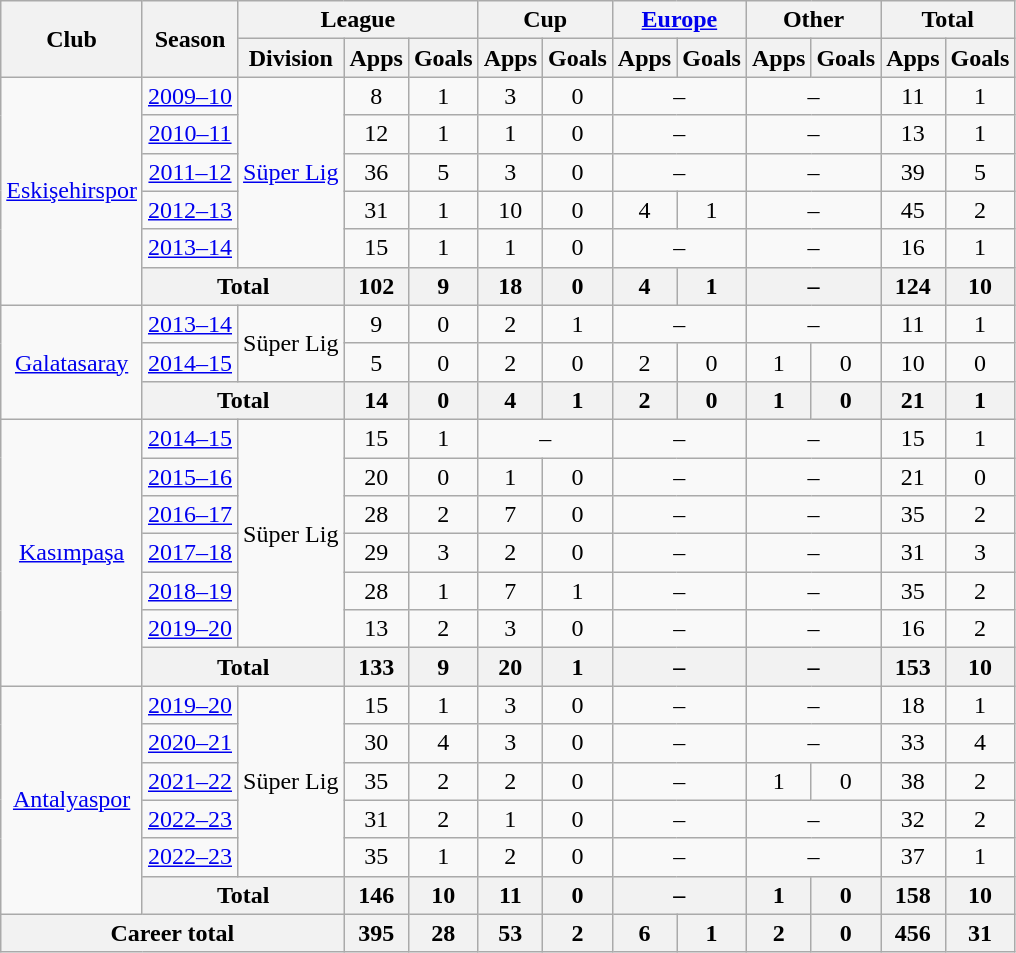<table class="wikitable" style="text-align: center;">
<tr>
<th rowspan="2">Club</th>
<th rowspan="2">Season</th>
<th colspan="3">League</th>
<th colspan="2">Cup</th>
<th colspan="2"><a href='#'>Europe</a></th>
<th colspan="2">Other</th>
<th colspan="2">Total</th>
</tr>
<tr>
<th>Division</th>
<th>Apps</th>
<th>Goals</th>
<th>Apps</th>
<th>Goals</th>
<th>Apps</th>
<th>Goals</th>
<th>Apps</th>
<th>Goals</th>
<th>Apps</th>
<th>Goals</th>
</tr>
<tr>
<td rowspan="6"><a href='#'>Eskişehirspor</a></td>
<td><a href='#'>2009–10</a></td>
<td rowspan="5"><a href='#'>Süper Lig</a></td>
<td>8</td>
<td>1</td>
<td>3</td>
<td>0</td>
<td colspan="2">–</td>
<td colspan="2">–</td>
<td>11</td>
<td>1</td>
</tr>
<tr>
<td><a href='#'>2010–11</a></td>
<td>12</td>
<td>1</td>
<td>1</td>
<td>0</td>
<td colspan="2">–</td>
<td colspan="2">–</td>
<td>13</td>
<td>1</td>
</tr>
<tr>
<td><a href='#'>2011–12</a></td>
<td>36</td>
<td>5</td>
<td>3</td>
<td>0</td>
<td colspan="2">–</td>
<td colspan="2">–</td>
<td>39</td>
<td>5</td>
</tr>
<tr>
<td><a href='#'>2012–13</a></td>
<td>31</td>
<td>1</td>
<td>10</td>
<td>0</td>
<td>4</td>
<td>1</td>
<td colspan="2">–</td>
<td>45</td>
<td>2</td>
</tr>
<tr>
<td><a href='#'>2013–14</a></td>
<td>15</td>
<td>1</td>
<td>1</td>
<td>0</td>
<td colspan="2">–</td>
<td colspan="2">–</td>
<td>16</td>
<td>1</td>
</tr>
<tr>
<th colspan="2">Total</th>
<th>102</th>
<th>9</th>
<th>18</th>
<th>0</th>
<th>4</th>
<th>1</th>
<th colspan="2">–</th>
<th>124</th>
<th>10</th>
</tr>
<tr>
<td rowspan="3"><a href='#'>Galatasaray</a></td>
<td><a href='#'>2013–14</a></td>
<td rowspan="2">Süper Lig</td>
<td>9</td>
<td>0</td>
<td>2</td>
<td>1</td>
<td colspan="2">–</td>
<td colspan="2">–</td>
<td>11</td>
<td>1</td>
</tr>
<tr>
<td><a href='#'>2014–15</a></td>
<td>5</td>
<td>0</td>
<td>2</td>
<td>0</td>
<td>2</td>
<td>0</td>
<td>1</td>
<td>0</td>
<td>10</td>
<td>0</td>
</tr>
<tr>
<th colspan="2">Total</th>
<th>14</th>
<th>0</th>
<th>4</th>
<th>1</th>
<th>2</th>
<th>0</th>
<th>1</th>
<th>0</th>
<th>21</th>
<th>1</th>
</tr>
<tr>
<td rowspan="7"><a href='#'>Kasımpaşa</a></td>
<td><a href='#'>2014–15</a></td>
<td rowspan="6">Süper Lig</td>
<td>15</td>
<td>1</td>
<td colspan="2">–</td>
<td colspan="2">–</td>
<td colspan="2">–</td>
<td>15</td>
<td>1</td>
</tr>
<tr>
<td><a href='#'>2015–16</a></td>
<td>20</td>
<td>0</td>
<td>1</td>
<td>0</td>
<td colspan="2">–</td>
<td colspan="2">–</td>
<td>21</td>
<td>0</td>
</tr>
<tr>
<td><a href='#'>2016–17</a></td>
<td>28</td>
<td>2</td>
<td>7</td>
<td>0</td>
<td colspan="2">–</td>
<td colspan="2">–</td>
<td>35</td>
<td>2</td>
</tr>
<tr>
<td><a href='#'>2017–18</a></td>
<td>29</td>
<td>3</td>
<td>2</td>
<td>0</td>
<td colspan="2">–</td>
<td colspan="2">–</td>
<td>31</td>
<td>3</td>
</tr>
<tr>
<td><a href='#'>2018–19</a></td>
<td>28</td>
<td>1</td>
<td>7</td>
<td>1</td>
<td colspan="2">–</td>
<td colspan="2">–</td>
<td>35</td>
<td>2</td>
</tr>
<tr>
<td><a href='#'>2019–20</a></td>
<td>13</td>
<td>2</td>
<td>3</td>
<td>0</td>
<td colspan="2">–</td>
<td colspan="2">–</td>
<td>16</td>
<td>2</td>
</tr>
<tr>
<th colspan="2">Total</th>
<th>133</th>
<th>9</th>
<th>20</th>
<th>1</th>
<th colspan="2">–</th>
<th colspan="2">–</th>
<th>153</th>
<th>10</th>
</tr>
<tr>
<td rowspan="6"><a href='#'>Antalyaspor</a></td>
<td><a href='#'>2019–20</a></td>
<td rowspan="5">Süper Lig</td>
<td>15</td>
<td>1</td>
<td>3</td>
<td>0</td>
<td colspan="2">–</td>
<td colspan="2">–</td>
<td>18</td>
<td>1</td>
</tr>
<tr>
<td><a href='#'>2020–21</a></td>
<td>30</td>
<td>4</td>
<td>3</td>
<td>0</td>
<td colspan="2">–</td>
<td colspan="2">–</td>
<td>33</td>
<td>4</td>
</tr>
<tr>
<td><a href='#'>2021–22</a></td>
<td>35</td>
<td>2</td>
<td>2</td>
<td>0</td>
<td colspan="2">–</td>
<td>1</td>
<td>0</td>
<td>38</td>
<td>2</td>
</tr>
<tr>
<td><a href='#'>2022–23</a></td>
<td>31</td>
<td>2</td>
<td>1</td>
<td>0</td>
<td colspan="2">–</td>
<td colspan="2">–</td>
<td>32</td>
<td>2</td>
</tr>
<tr>
<td><a href='#'>2022–23</a></td>
<td>35</td>
<td>1</td>
<td>2</td>
<td>0</td>
<td colspan="2">–</td>
<td colspan="2">–</td>
<td>37</td>
<td>1</td>
</tr>
<tr>
<th colspan="2">Total</th>
<th>146</th>
<th>10</th>
<th>11</th>
<th>0</th>
<th colspan="2">–</th>
<th>1</th>
<th>0</th>
<th>158</th>
<th>10</th>
</tr>
<tr>
<th colspan="3">Career total</th>
<th>395</th>
<th>28</th>
<th>53</th>
<th>2</th>
<th>6</th>
<th>1</th>
<th>2</th>
<th>0</th>
<th>456</th>
<th>31</th>
</tr>
</table>
